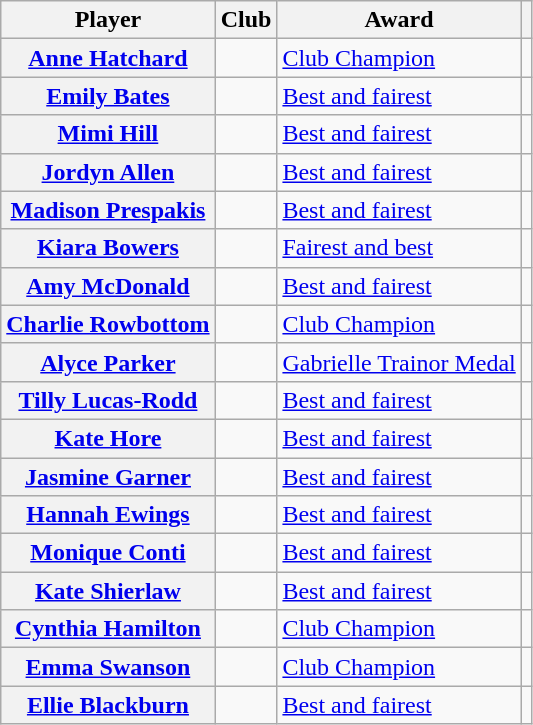<table class="wikitable plainrowheaders">
<tr>
<th>Player</th>
<th>Club</th>
<th>Award</th>
<th></th>
</tr>
<tr>
<th scope=row><a href='#'>Anne Hatchard</a></th>
<td></td>
<td><a href='#'>Club Champion</a></td>
<td align=center></td>
</tr>
<tr>
<th scope=row><a href='#'>Emily Bates</a></th>
<td></td>
<td><a href='#'>Best and fairest</a></td>
<td align=center></td>
</tr>
<tr>
<th scope=row><a href='#'>Mimi Hill</a></th>
<td></td>
<td><a href='#'>Best and fairest</a></td>
<td align=center></td>
</tr>
<tr>
<th scope=row><a href='#'>Jordyn Allen</a></th>
<td></td>
<td><a href='#'>Best and fairest</a></td>
<td align=center></td>
</tr>
<tr>
<th scope=row><a href='#'>Madison Prespakis</a></th>
<td></td>
<td><a href='#'>Best and fairest</a></td>
<td align=center></td>
</tr>
<tr>
<th scope=row><a href='#'>Kiara Bowers</a></th>
<td></td>
<td><a href='#'>Fairest and best</a></td>
<td align=center></td>
</tr>
<tr>
<th scope=row><a href='#'>Amy McDonald</a></th>
<td></td>
<td><a href='#'>Best and fairest</a></td>
<td align=center></td>
</tr>
<tr>
<th scope=row><a href='#'>Charlie Rowbottom</a></th>
<td></td>
<td><a href='#'>Club Champion</a></td>
<td align=center></td>
</tr>
<tr>
<th scope=row><a href='#'>Alyce Parker</a></th>
<td></td>
<td><a href='#'>Gabrielle Trainor Medal</a></td>
<td align=center></td>
</tr>
<tr>
<th scope=row><a href='#'>Tilly Lucas-Rodd</a></th>
<td></td>
<td><a href='#'>Best and fairest</a></td>
<td align=center></td>
</tr>
<tr>
<th scope=row><a href='#'>Kate Hore</a></th>
<td></td>
<td><a href='#'>Best and fairest</a></td>
<td align=center></td>
</tr>
<tr>
<th scope=row><a href='#'>Jasmine Garner</a></th>
<td></td>
<td><a href='#'>Best and fairest</a></td>
<td align=center></td>
</tr>
<tr>
<th scope=row><a href='#'>Hannah Ewings</a></th>
<td></td>
<td><a href='#'>Best and fairest</a></td>
<td align=center></td>
</tr>
<tr>
<th scope=row><a href='#'>Monique Conti</a></th>
<td></td>
<td><a href='#'>Best and fairest</a></td>
<td align=center></td>
</tr>
<tr>
<th scope=row><a href='#'>Kate Shierlaw</a></th>
<td></td>
<td><a href='#'>Best and fairest</a></td>
<td align=center></td>
</tr>
<tr>
<th scope=row><a href='#'>Cynthia Hamilton</a></th>
<td></td>
<td><a href='#'>Club Champion</a></td>
<td align=center></td>
</tr>
<tr>
<th scope=row><a href='#'>Emma Swanson</a></th>
<td></td>
<td><a href='#'>Club Champion</a></td>
<td align=center></td>
</tr>
<tr>
<th scope=row><a href='#'>Ellie Blackburn</a></th>
<td></td>
<td><a href='#'>Best and fairest</a></td>
<td align=center></td>
</tr>
</table>
